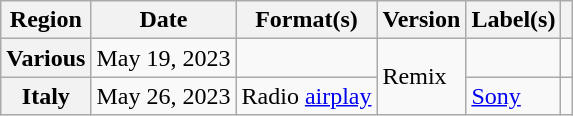<table class="wikitable plainrowheaders">
<tr>
<th scope="col">Region</th>
<th scope="col">Date</th>
<th scope="col">Format(s)</th>
<th scope="col">Version</th>
<th scope="col">Label(s)</th>
<th scope="col"></th>
</tr>
<tr>
<th scope="row">Various</th>
<td>May 19, 2023</td>
<td></td>
<td rowspan="2">Remix</td>
<td></td>
<td align="center"></td>
</tr>
<tr>
<th scope="row">Italy</th>
<td>May 26, 2023</td>
<td>Radio <a href='#'>airplay</a></td>
<td><a href='#'>Sony</a></td>
<td align="center"></td>
</tr>
</table>
